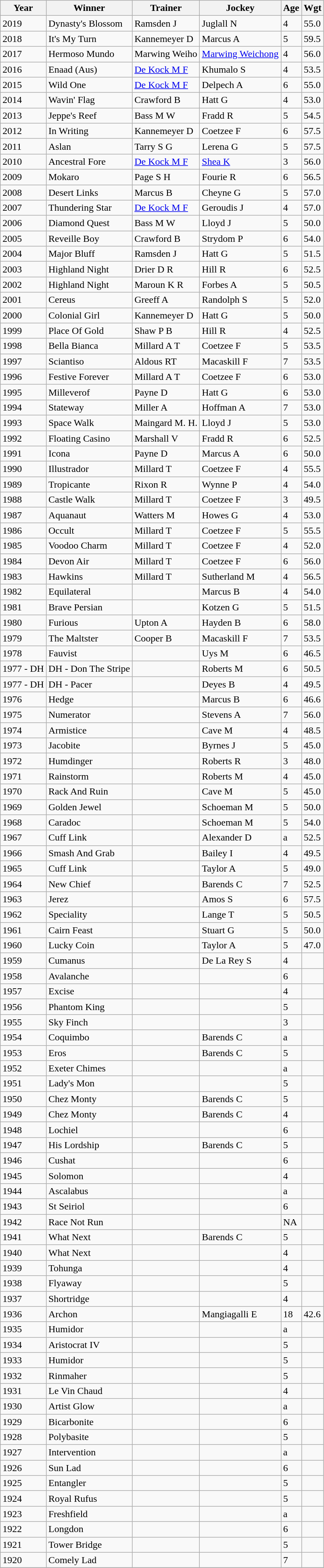<table class="wikitable sortable">
<tr>
<th>Year</th>
<th>Winner</th>
<th>Trainer</th>
<th>Jockey</th>
<th>Age</th>
<th>Wgt</th>
</tr>
<tr>
<td>2019</td>
<td>Dynasty's Blossom</td>
<td>Ramsden J</td>
<td>Juglall N</td>
<td>4</td>
<td>55.0</td>
</tr>
<tr>
<td>2018</td>
<td>It's My Turn</td>
<td>Kannemeyer D</td>
<td>Marcus A</td>
<td>5</td>
<td>59.5</td>
</tr>
<tr>
<td>2017</td>
<td>Hermoso Mundo</td>
<td>Marwing Weiho</td>
<td><a href='#'>Marwing Weichong</a></td>
<td>4</td>
<td>56.0</td>
</tr>
<tr>
<td>2016</td>
<td>Enaad (Aus)</td>
<td><a href='#'>De Kock M F</a></td>
<td>Khumalo S</td>
<td>4</td>
<td>53.5</td>
</tr>
<tr>
<td>2015</td>
<td>Wild One</td>
<td><a href='#'>De Kock M F</a></td>
<td>Delpech A</td>
<td>6</td>
<td>55.0</td>
</tr>
<tr>
<td>2014</td>
<td>Wavin' Flag</td>
<td>Crawford B</td>
<td>Hatt G</td>
<td>4</td>
<td>53.0</td>
</tr>
<tr>
<td>2013</td>
<td>Jeppe's Reef</td>
<td>Bass M W</td>
<td>Fradd R</td>
<td>5</td>
<td>54.5</td>
</tr>
<tr>
<td>2012</td>
<td>In Writing</td>
<td>Kannemeyer D</td>
<td>Coetzee F</td>
<td>6</td>
<td>57.5</td>
</tr>
<tr>
<td>2011</td>
<td>Aslan</td>
<td>Tarry S G</td>
<td>Lerena G</td>
<td>5</td>
<td>57.5</td>
</tr>
<tr>
<td>2010</td>
<td>Ancestral Fore</td>
<td><a href='#'>De Kock M F</a></td>
<td><a href='#'>Shea K</a></td>
<td>3</td>
<td>56.0</td>
</tr>
<tr>
<td>2009</td>
<td>Mokaro</td>
<td>Page S H</td>
<td>Fourie R</td>
<td>6</td>
<td>56.5</td>
</tr>
<tr>
<td>2008</td>
<td>Desert Links</td>
<td>Marcus B</td>
<td>Cheyne G</td>
<td>5</td>
<td>57.0</td>
</tr>
<tr>
<td>2007</td>
<td>Thundering Star</td>
<td><a href='#'>De Kock M F</a></td>
<td>Geroudis J</td>
<td>4</td>
<td>57.0</td>
</tr>
<tr>
<td>2006</td>
<td>Diamond Quest</td>
<td>Bass M W</td>
<td>Lloyd J</td>
<td>5</td>
<td>50.0</td>
</tr>
<tr>
<td>2005</td>
<td>Reveille Boy</td>
<td>Crawford B</td>
<td>Strydom P</td>
<td>6</td>
<td>54.0</td>
</tr>
<tr>
<td>2004</td>
<td>Major Bluff</td>
<td>Ramsden J</td>
<td>Hatt G</td>
<td>5</td>
<td>51.5</td>
</tr>
<tr>
<td>2003</td>
<td>Highland Night</td>
<td>Drier D R</td>
<td>Hill R</td>
<td>6</td>
<td>52.5</td>
</tr>
<tr>
<td>2002</td>
<td>Highland Night</td>
<td>Maroun K R</td>
<td>Forbes A</td>
<td>5</td>
<td>50.5</td>
</tr>
<tr>
<td>2001</td>
<td>Cereus</td>
<td>Greeff A</td>
<td>Randolph S</td>
<td>5</td>
<td>52.0</td>
</tr>
<tr>
<td>2000</td>
<td>Colonial Girl</td>
<td>Kannemeyer D</td>
<td>Hatt G</td>
<td>5</td>
<td>50.0</td>
</tr>
<tr>
<td>1999</td>
<td>Place Of Gold</td>
<td>Shaw P B</td>
<td>Hill R</td>
<td>4</td>
<td>52.5</td>
</tr>
<tr>
<td>1998</td>
<td>Bella Bianca</td>
<td>Millard A T</td>
<td>Coetzee F</td>
<td>5</td>
<td>53.5</td>
</tr>
<tr>
<td>1997</td>
<td>Sciantiso</td>
<td>Aldous RT</td>
<td>Macaskill F</td>
<td>7</td>
<td>53.5</td>
</tr>
<tr>
<td>1996</td>
<td>Festive Forever</td>
<td>Millard A T</td>
<td>Coetzee F</td>
<td>6</td>
<td>53.0</td>
</tr>
<tr>
<td>1995</td>
<td>Milleverof</td>
<td>Payne D</td>
<td>Hatt G</td>
<td>6</td>
<td>53.0</td>
</tr>
<tr>
<td>1994</td>
<td>Stateway</td>
<td>Miller A</td>
<td>Hoffman A</td>
<td>7</td>
<td>53.0</td>
</tr>
<tr>
<td>1993</td>
<td>Space Walk</td>
<td>Maingard M. H.</td>
<td>Lloyd J</td>
<td>5</td>
<td>53.0</td>
</tr>
<tr>
<td>1992</td>
<td>Floating Casino</td>
<td>Marshall V</td>
<td>Fradd R</td>
<td>6</td>
<td>52.5</td>
</tr>
<tr>
<td>1991</td>
<td>Icona</td>
<td>Payne D</td>
<td>Marcus A</td>
<td>6</td>
<td>50.0</td>
</tr>
<tr>
<td>1990</td>
<td>Illustrador</td>
<td>Millard T</td>
<td>Coetzee F</td>
<td>4</td>
<td>55.5</td>
</tr>
<tr>
<td>1989</td>
<td>Tropicante</td>
<td>Rixon R</td>
<td>Wynne P</td>
<td>4</td>
<td>54.0</td>
</tr>
<tr>
<td>1988</td>
<td>Castle Walk</td>
<td>Millard T</td>
<td>Coetzee F</td>
<td>3</td>
<td>49.5</td>
</tr>
<tr>
<td>1987</td>
<td>Aquanaut</td>
<td>Watters M</td>
<td>Howes G</td>
<td>4</td>
<td>53.0</td>
</tr>
<tr>
<td>1986</td>
<td>Occult</td>
<td>Millard T</td>
<td>Coetzee F</td>
<td>5</td>
<td>55.5</td>
</tr>
<tr>
<td>1985</td>
<td>Voodoo Charm</td>
<td>Millard T</td>
<td>Coetzee F</td>
<td>4</td>
<td>52.0</td>
</tr>
<tr>
<td>1984</td>
<td>Devon Air</td>
<td>Millard T</td>
<td>Coetzee F</td>
<td>6</td>
<td>56.0</td>
</tr>
<tr>
<td>1983</td>
<td>Hawkins</td>
<td>Millard T</td>
<td>Sutherland M</td>
<td>4</td>
<td>56.5</td>
</tr>
<tr>
<td>1982</td>
<td>Equilateral</td>
<td></td>
<td>Marcus B</td>
<td>4</td>
<td>54.0</td>
</tr>
<tr>
<td>1981</td>
<td>Brave Persian</td>
<td></td>
<td>Kotzen G</td>
<td>5</td>
<td>51.5</td>
</tr>
<tr>
<td>1980</td>
<td>Furious</td>
<td>Upton A</td>
<td>Hayden B</td>
<td>6</td>
<td>58.0</td>
</tr>
<tr>
<td>1979</td>
<td>The Maltster</td>
<td>Cooper B</td>
<td>Macaskill F</td>
<td>7</td>
<td>53.5</td>
</tr>
<tr>
<td>1978</td>
<td>Fauvist</td>
<td></td>
<td>Uys M</td>
<td>6</td>
<td>46.5</td>
</tr>
<tr>
<td>1977 - DH</td>
<td>DH - Don The Stripe</td>
<td></td>
<td>Roberts M</td>
<td>6</td>
<td>50.5</td>
</tr>
<tr>
<td>1977 - DH</td>
<td>DH - Pacer</td>
<td></td>
<td>Deyes B</td>
<td>4</td>
<td>49.5</td>
</tr>
<tr>
<td>1976</td>
<td>Hedge</td>
<td></td>
<td>Marcus B</td>
<td>6</td>
<td>46.6</td>
</tr>
<tr>
<td>1975</td>
<td>Numerator</td>
<td></td>
<td>Stevens A</td>
<td>7</td>
<td>56.0</td>
</tr>
<tr>
<td>1974</td>
<td>Armistice</td>
<td></td>
<td>Cave M</td>
<td>4</td>
<td>48.5</td>
</tr>
<tr>
<td>1973</td>
<td>Jacobite</td>
<td></td>
<td>Byrnes J</td>
<td>5</td>
<td>45.0</td>
</tr>
<tr>
<td>1972</td>
<td>Humdinger</td>
<td></td>
<td>Roberts R</td>
<td>3</td>
<td>48.0</td>
</tr>
<tr>
<td>1971</td>
<td>Rainstorm</td>
<td></td>
<td>Roberts M</td>
<td>4</td>
<td>45.0</td>
</tr>
<tr>
<td>1970</td>
<td>Rack And Ruin</td>
<td></td>
<td>Cave M</td>
<td>5</td>
<td>45.0</td>
</tr>
<tr>
<td>1969</td>
<td>Golden Jewel</td>
<td></td>
<td>Schoeman M</td>
<td>5</td>
<td>50.0</td>
</tr>
<tr>
<td>1968</td>
<td>Caradoc</td>
<td></td>
<td>Schoeman M</td>
<td>5</td>
<td>54.0</td>
</tr>
<tr>
<td>1967</td>
<td>Cuff Link</td>
<td></td>
<td>Alexander D</td>
<td>a</td>
<td>52.5</td>
</tr>
<tr>
<td>1966</td>
<td>Smash And Grab</td>
<td></td>
<td>Bailey I</td>
<td>4</td>
<td>49.5</td>
</tr>
<tr>
<td>1965</td>
<td>Cuff Link</td>
<td></td>
<td>Taylor A</td>
<td>5</td>
<td>49.0</td>
</tr>
<tr>
<td>1964</td>
<td>New Chief</td>
<td></td>
<td>Barends C</td>
<td>7</td>
<td>52.5</td>
</tr>
<tr>
<td>1963</td>
<td>Jerez</td>
<td></td>
<td>Amos S</td>
<td>6</td>
<td>57.5</td>
</tr>
<tr>
<td>1962</td>
<td>Speciality</td>
<td></td>
<td>Lange T</td>
<td>5</td>
<td>50.5</td>
</tr>
<tr>
<td>1961</td>
<td>Cairn Feast</td>
<td></td>
<td>Stuart G</td>
<td>5</td>
<td>50.0</td>
</tr>
<tr>
<td>1960</td>
<td>Lucky Coin</td>
<td></td>
<td>Taylor A</td>
<td>5</td>
<td>47.0</td>
</tr>
<tr>
<td>1959</td>
<td>Cumanus</td>
<td></td>
<td>De La Rey S</td>
<td>4</td>
<td></td>
</tr>
<tr>
<td>1958</td>
<td>Avalanche</td>
<td></td>
<td></td>
<td>6</td>
<td></td>
</tr>
<tr>
<td>1957</td>
<td>Excise</td>
<td></td>
<td></td>
<td>4</td>
<td></td>
</tr>
<tr>
<td>1956</td>
<td>Phantom King</td>
<td></td>
<td></td>
<td>5</td>
<td></td>
</tr>
<tr>
<td>1955</td>
<td>Sky Finch</td>
<td></td>
<td></td>
<td>3</td>
<td></td>
</tr>
<tr>
<td>1954</td>
<td>Coquimbo</td>
<td></td>
<td>Barends C</td>
<td>a</td>
<td></td>
</tr>
<tr>
<td>1953</td>
<td>Eros</td>
<td></td>
<td>Barends C</td>
<td>5</td>
<td></td>
</tr>
<tr>
<td>1952</td>
<td>Exeter Chimes</td>
<td></td>
<td></td>
<td>a</td>
<td></td>
</tr>
<tr>
<td>1951</td>
<td>Lady's Mon</td>
<td></td>
<td></td>
<td>5</td>
<td></td>
</tr>
<tr>
<td>1950</td>
<td>Chez Monty</td>
<td></td>
<td>Barends C</td>
<td>5</td>
<td></td>
</tr>
<tr>
<td>1949</td>
<td>Chez Monty</td>
<td></td>
<td>Barends C</td>
<td>4</td>
<td></td>
</tr>
<tr>
<td>1948</td>
<td>Lochiel</td>
<td></td>
<td></td>
<td>6</td>
<td></td>
</tr>
<tr>
<td>1947</td>
<td>His Lordship</td>
<td></td>
<td>Barends C</td>
<td>5</td>
<td></td>
</tr>
<tr>
<td>1946</td>
<td>Cushat</td>
<td></td>
<td></td>
<td>6</td>
<td></td>
</tr>
<tr>
<td>1945</td>
<td>Solomon</td>
<td></td>
<td></td>
<td>4</td>
<td></td>
</tr>
<tr>
<td>1944</td>
<td>Ascalabus</td>
<td></td>
<td></td>
<td>a</td>
<td></td>
</tr>
<tr>
<td>1943</td>
<td>St Seiriol</td>
<td></td>
<td></td>
<td>6</td>
<td></td>
</tr>
<tr>
<td>1942</td>
<td>Race Not Run</td>
<td></td>
<td></td>
<td>NA</td>
<td></td>
</tr>
<tr>
<td>1941</td>
<td>What Next</td>
<td></td>
<td>Barends C</td>
<td>5</td>
<td></td>
</tr>
<tr>
<td>1940</td>
<td>What Next</td>
<td></td>
<td></td>
<td>4</td>
<td></td>
</tr>
<tr>
<td>1939</td>
<td>Tohunga</td>
<td></td>
<td></td>
<td>4</td>
<td></td>
</tr>
<tr>
<td>1938</td>
<td>Flyaway</td>
<td></td>
<td></td>
<td>5</td>
<td></td>
</tr>
<tr>
<td>1937</td>
<td>Shortridge</td>
<td></td>
<td></td>
<td>4</td>
<td></td>
</tr>
<tr>
<td>1936</td>
<td>Archon</td>
<td></td>
<td>Mangiagalli E</td>
<td>18</td>
<td>42.6</td>
</tr>
<tr>
<td>1935</td>
<td>Humidor</td>
<td></td>
<td></td>
<td>a</td>
<td></td>
</tr>
<tr>
<td>1934</td>
<td>Aristocrat IV</td>
<td></td>
<td></td>
<td>5</td>
<td></td>
</tr>
<tr>
<td>1933</td>
<td>Humidor</td>
<td></td>
<td></td>
<td>5</td>
<td></td>
</tr>
<tr>
<td>1932</td>
<td>Rinmaher</td>
<td></td>
<td></td>
<td>5</td>
<td></td>
</tr>
<tr>
<td>1931</td>
<td>Le Vin Chaud</td>
<td></td>
<td></td>
<td>4</td>
<td></td>
</tr>
<tr>
<td>1930</td>
<td>Artist Glow</td>
<td></td>
<td></td>
<td>a</td>
<td></td>
</tr>
<tr>
<td>1929</td>
<td>Bicarbonite</td>
<td></td>
<td></td>
<td>6</td>
<td></td>
</tr>
<tr>
<td>1928</td>
<td>Polybasite</td>
<td></td>
<td></td>
<td>5</td>
<td></td>
</tr>
<tr>
<td>1927</td>
<td>Intervention</td>
<td></td>
<td></td>
<td>a</td>
<td></td>
</tr>
<tr>
<td>1926</td>
<td>Sun Lad</td>
<td></td>
<td></td>
<td>6</td>
<td></td>
</tr>
<tr>
<td>1925</td>
<td>Entangler</td>
<td></td>
<td></td>
<td>5</td>
<td></td>
</tr>
<tr>
<td>1924</td>
<td>Royal Rufus</td>
<td></td>
<td></td>
<td>5</td>
<td></td>
</tr>
<tr>
<td>1923</td>
<td>Freshfield</td>
<td></td>
<td></td>
<td>a</td>
<td></td>
</tr>
<tr>
<td>1922</td>
<td>Longdon</td>
<td></td>
<td></td>
<td>6</td>
<td></td>
</tr>
<tr>
<td>1921</td>
<td>Tower Bridge</td>
<td></td>
<td></td>
<td>5</td>
<td></td>
</tr>
<tr>
<td>1920</td>
<td>Comely Lad</td>
<td></td>
<td></td>
<td>7</td>
<td></td>
</tr>
<tr>
</tr>
</table>
